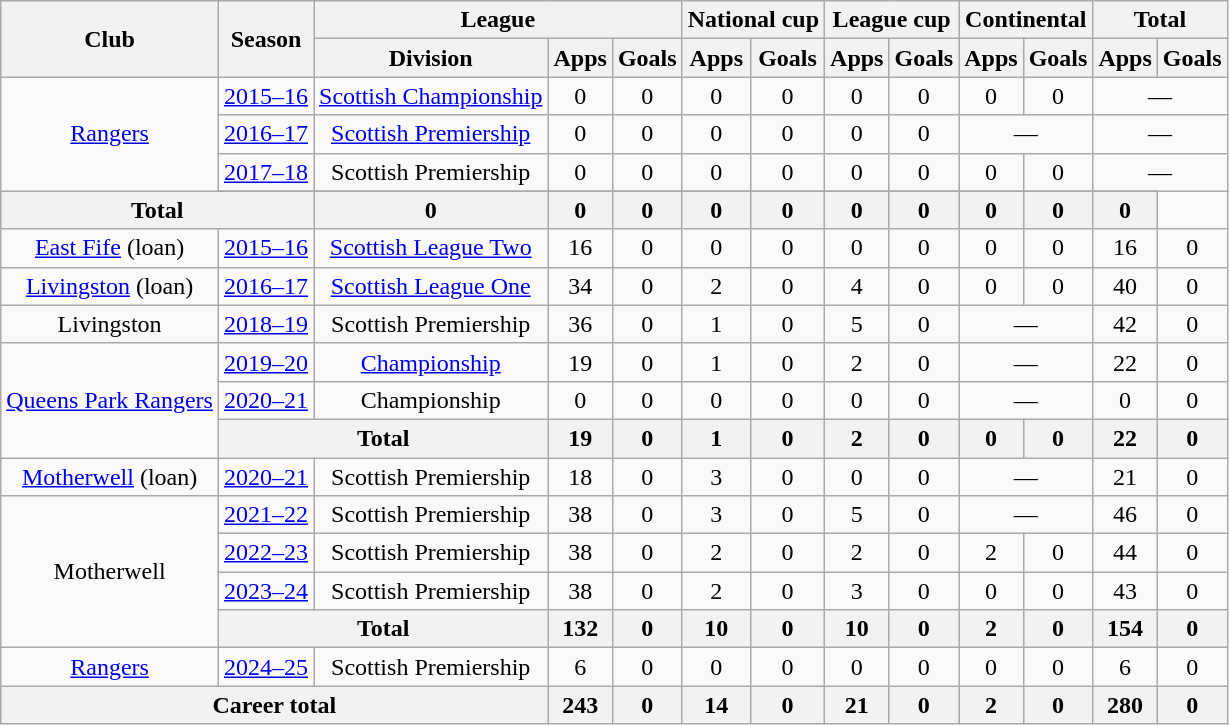<table class="wikitable" style="text-align:center">
<tr>
<th rowspan="2">Club</th>
<th rowspan="2">Season</th>
<th colspan="3">League</th>
<th colspan="2">National cup</th>
<th colspan="2">League cup</th>
<th colspan="2">Continental</th>
<th colspan="2">Total</th>
</tr>
<tr>
<th>Division</th>
<th>Apps</th>
<th>Goals</th>
<th>Apps</th>
<th>Goals</th>
<th>Apps</th>
<th>Goals</th>
<th>Apps</th>
<th>Goals</th>
<th>Apps</th>
<th>Goals</th>
</tr>
<tr>
<td rowspan="4"><a href='#'>Rangers</a></td>
<td><a href='#'>2015–16</a></td>
<td><a href='#'>Scottish Championship</a></td>
<td>0</td>
<td>0</td>
<td>0</td>
<td>0</td>
<td>0</td>
<td>0</td>
<td>0</td>
<td>0</td>
<td colspan="2">—</td>
</tr>
<tr>
<td><a href='#'>2016–17</a></td>
<td><a href='#'>Scottish Premiership</a></td>
<td>0</td>
<td>0</td>
<td>0</td>
<td>0</td>
<td>0</td>
<td>0</td>
<td colspan="2">—</td>
<td colspan="2">—</td>
</tr>
<tr>
<td><a href='#'>2017–18</a></td>
<td>Scottish Premiership</td>
<td>0</td>
<td>0</td>
<td>0</td>
<td>0</td>
<td>0</td>
<td>0</td>
<td>0</td>
<td>0</td>
<td colspan="2">—</td>
</tr>
<tr>
</tr>
<tr>
<th colspan="2">Total</th>
<th>0</th>
<th>0</th>
<th>0</th>
<th>0</th>
<th>0</th>
<th>0</th>
<th>0</th>
<th>0</th>
<th>0</th>
<th>0</th>
</tr>
<tr>
<td><a href='#'>East Fife</a> (loan)</td>
<td><a href='#'>2015–16</a></td>
<td><a href='#'>Scottish League Two</a></td>
<td>16</td>
<td>0</td>
<td>0</td>
<td>0</td>
<td>0</td>
<td>0</td>
<td>0</td>
<td>0</td>
<td>16</td>
<td>0</td>
</tr>
<tr>
<td><a href='#'>Livingston</a> (loan)</td>
<td><a href='#'>2016–17</a></td>
<td><a href='#'>Scottish League One</a></td>
<td>34</td>
<td>0</td>
<td>2</td>
<td>0</td>
<td>4</td>
<td>0</td>
<td>0</td>
<td>0</td>
<td>40</td>
<td>0</td>
</tr>
<tr>
<td>Livingston</td>
<td><a href='#'>2018–19</a></td>
<td>Scottish Premiership</td>
<td>36</td>
<td>0</td>
<td>1</td>
<td>0</td>
<td>5</td>
<td>0</td>
<td colspan="2">—</td>
<td>42</td>
<td>0</td>
</tr>
<tr>
<td rowspan="3"><a href='#'>Queens Park Rangers</a></td>
<td><a href='#'>2019–20</a></td>
<td><a href='#'>Championship</a></td>
<td>19</td>
<td>0</td>
<td>1</td>
<td>0</td>
<td>2</td>
<td>0</td>
<td colspan="2">—</td>
<td>22</td>
<td>0</td>
</tr>
<tr>
<td><a href='#'>2020–21</a></td>
<td>Championship</td>
<td>0</td>
<td>0</td>
<td>0</td>
<td>0</td>
<td>0</td>
<td>0</td>
<td colspan="2">—</td>
<td>0</td>
<td>0</td>
</tr>
<tr>
<th colspan="2">Total</th>
<th>19</th>
<th>0</th>
<th>1</th>
<th>0</th>
<th>2</th>
<th>0</th>
<th>0</th>
<th>0</th>
<th>22</th>
<th>0</th>
</tr>
<tr>
<td><a href='#'>Motherwell</a> (loan)</td>
<td><a href='#'>2020–21</a></td>
<td>Scottish Premiership</td>
<td>18</td>
<td>0</td>
<td>3</td>
<td>0</td>
<td>0</td>
<td>0</td>
<td colspan="2">—</td>
<td>21</td>
<td>0</td>
</tr>
<tr>
<td rowspan="4">Motherwell</td>
<td><a href='#'>2021–22</a></td>
<td>Scottish Premiership</td>
<td>38</td>
<td>0</td>
<td>3</td>
<td>0</td>
<td>5</td>
<td>0</td>
<td colspan="2">—</td>
<td>46</td>
<td>0</td>
</tr>
<tr>
<td><a href='#'>2022–23</a></td>
<td>Scottish Premiership</td>
<td>38</td>
<td>0</td>
<td>2</td>
<td>0</td>
<td>2</td>
<td>0</td>
<td>2</td>
<td>0</td>
<td>44</td>
<td>0</td>
</tr>
<tr>
<td><a href='#'>2023–24</a></td>
<td>Scottish Premiership</td>
<td>38</td>
<td>0</td>
<td>2</td>
<td>0</td>
<td>3</td>
<td>0</td>
<td>0</td>
<td>0</td>
<td>43</td>
<td>0</td>
</tr>
<tr>
<th colspan="2">Total</th>
<th>132</th>
<th>0</th>
<th>10</th>
<th>0</th>
<th>10</th>
<th>0</th>
<th>2</th>
<th>0</th>
<th>154</th>
<th>0</th>
</tr>
<tr>
<td><a href='#'>Rangers</a></td>
<td><a href='#'>2024–25</a></td>
<td>Scottish Premiership</td>
<td>6</td>
<td>0</td>
<td>0</td>
<td>0</td>
<td>0</td>
<td>0</td>
<td>0</td>
<td>0</td>
<td>6</td>
<td>0</td>
</tr>
<tr>
<th colspan="3">Career total</th>
<th>243</th>
<th>0</th>
<th>14</th>
<th>0</th>
<th>21</th>
<th>0</th>
<th>2</th>
<th>0</th>
<th>280</th>
<th>0</th>
</tr>
</table>
